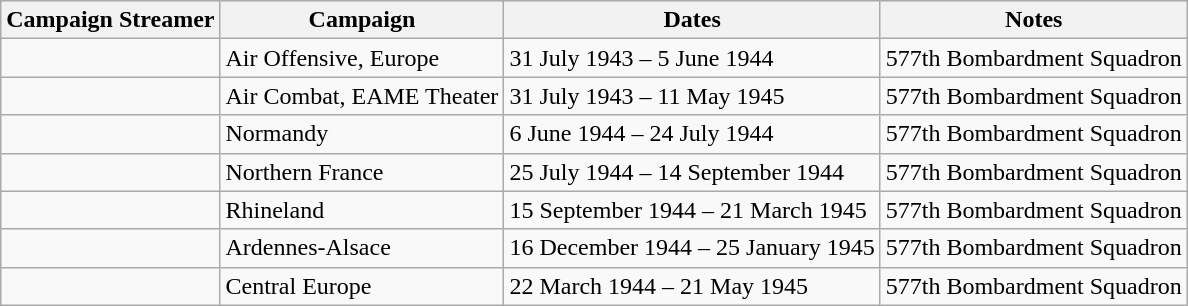<table class="wikitable">
<tr style="background:#efefef;">
<th>Campaign Streamer</th>
<th>Campaign</th>
<th>Dates</th>
<th>Notes</th>
</tr>
<tr>
<td></td>
<td>Air Offensive, Europe</td>
<td>31 July 1943 – 5 June 1944</td>
<td>577th Bombardment Squadron</td>
</tr>
<tr>
<td></td>
<td>Air Combat, EAME Theater</td>
<td>31 July 1943 – 11 May 1945</td>
<td>577th Bombardment Squadron</td>
</tr>
<tr>
<td></td>
<td>Normandy</td>
<td>6 June 1944 – 24 July 1944</td>
<td>577th Bombardment Squadron</td>
</tr>
<tr>
<td></td>
<td>Northern France</td>
<td>25 July 1944 – 14 September 1944</td>
<td>577th Bombardment Squadron</td>
</tr>
<tr>
<td></td>
<td>Rhineland</td>
<td>15 September 1944 – 21 March 1945</td>
<td>577th Bombardment Squadron</td>
</tr>
<tr>
<td></td>
<td>Ardennes-Alsace</td>
<td>16 December 1944 – 25 January 1945</td>
<td>577th Bombardment Squadron</td>
</tr>
<tr>
<td></td>
<td>Central Europe</td>
<td>22 March 1944 – 21 May 1945</td>
<td>577th Bombardment Squadron</td>
</tr>
</table>
